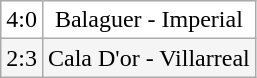<table class="wikitable">
<tr align=center bgcolor=white>
<td>4:0</td>
<td>Balaguer - Imperial</td>
</tr>
<tr align=center bgcolor=#F5F5F5>
<td>2:3</td>
<td>Cala D'or - Villarreal</td>
</tr>
</table>
